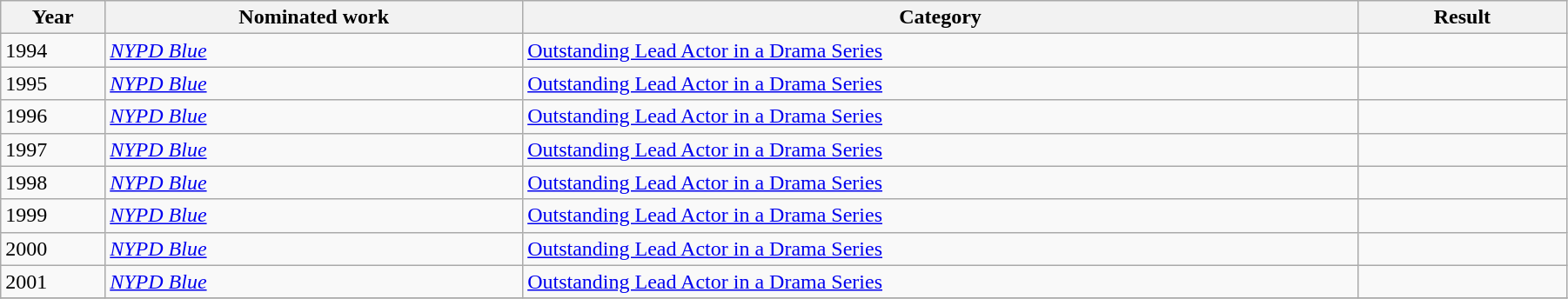<table width="95%" class="wikitable sortable">
<tr>
<th width="5%">Year</th>
<th width="20%">Nominated work</th>
<th width="40%">Category</th>
<th width="10%">Result</th>
</tr>
<tr>
<td>1994</td>
<td><em><a href='#'>NYPD Blue</a></em></td>
<td><a href='#'>Outstanding Lead Actor in a Drama Series</a></td>
<td></td>
</tr>
<tr>
<td>1995</td>
<td><em><a href='#'>NYPD Blue</a></em></td>
<td><a href='#'>Outstanding Lead Actor in a Drama Series</a></td>
<td></td>
</tr>
<tr>
<td>1996</td>
<td><em><a href='#'>NYPD Blue</a></em></td>
<td><a href='#'>Outstanding Lead Actor in a Drama Series</a></td>
<td></td>
</tr>
<tr>
<td>1997</td>
<td><em><a href='#'>NYPD Blue</a></em></td>
<td><a href='#'>Outstanding Lead Actor in a Drama Series</a></td>
<td></td>
</tr>
<tr>
<td>1998</td>
<td><em><a href='#'>NYPD Blue</a></em></td>
<td><a href='#'>Outstanding Lead Actor in a Drama Series</a></td>
<td></td>
</tr>
<tr>
<td>1999</td>
<td><em><a href='#'>NYPD Blue</a></em></td>
<td><a href='#'>Outstanding Lead Actor in a Drama Series</a></td>
<td></td>
</tr>
<tr>
<td>2000</td>
<td><em><a href='#'>NYPD Blue</a></em></td>
<td><a href='#'>Outstanding Lead Actor in a Drama Series</a></td>
<td></td>
</tr>
<tr>
<td>2001</td>
<td><em><a href='#'>NYPD Blue</a></em></td>
<td><a href='#'>Outstanding Lead Actor in a Drama Series</a></td>
<td></td>
</tr>
<tr>
</tr>
</table>
